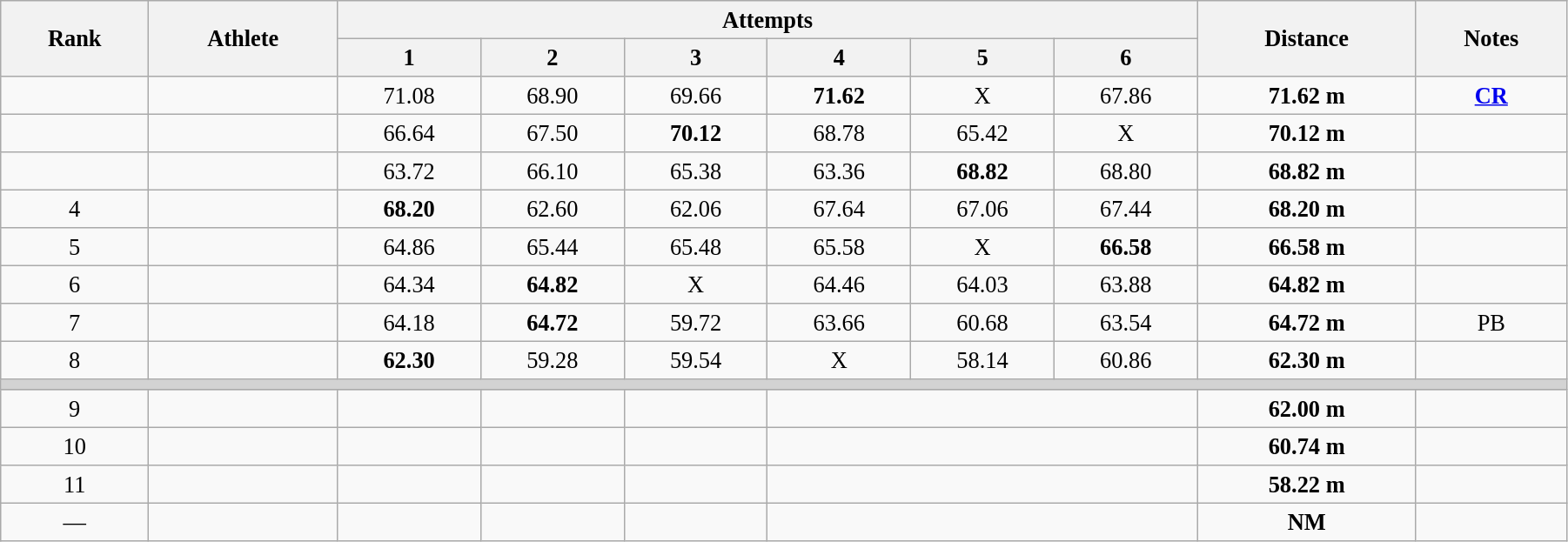<table class="wikitable" style=" text-align:center; font-size:110%;" width="95%">
<tr>
<th rowspan="2">Rank</th>
<th rowspan="2">Athlete</th>
<th colspan="6">Attempts</th>
<th rowspan="2">Distance</th>
<th rowspan="2">Notes</th>
</tr>
<tr>
<th>1</th>
<th>2</th>
<th>3</th>
<th>4</th>
<th>5</th>
<th>6</th>
</tr>
<tr>
<td></td>
<td align=left></td>
<td>71.08</td>
<td>68.90</td>
<td>69.66</td>
<td><strong>71.62</strong></td>
<td>X</td>
<td>67.86</td>
<td><strong>71.62 m</strong></td>
<td><strong><a href='#'>CR</a></strong></td>
</tr>
<tr>
<td></td>
<td align=left></td>
<td>66.64</td>
<td>67.50</td>
<td><strong>70.12</strong></td>
<td>68.78</td>
<td>65.42</td>
<td>X</td>
<td><strong>70.12 m</strong></td>
<td></td>
</tr>
<tr>
<td></td>
<td align=left></td>
<td>63.72</td>
<td>66.10</td>
<td>65.38</td>
<td>63.36</td>
<td><strong>68.82</strong></td>
<td>68.80</td>
<td><strong>68.82 m</strong></td>
<td></td>
</tr>
<tr>
<td>4</td>
<td align=left></td>
<td><strong>68.20</strong></td>
<td>62.60</td>
<td>62.06</td>
<td>67.64</td>
<td>67.06</td>
<td>67.44</td>
<td><strong>68.20 m</strong></td>
<td></td>
</tr>
<tr>
<td>5</td>
<td align=left></td>
<td>64.86</td>
<td>65.44</td>
<td>65.48</td>
<td>65.58</td>
<td>X</td>
<td><strong>66.58</strong></td>
<td><strong>66.58 m</strong></td>
<td></td>
</tr>
<tr>
<td>6</td>
<td align=left></td>
<td>64.34</td>
<td><strong>64.82</strong></td>
<td>X</td>
<td>64.46</td>
<td>64.03</td>
<td>63.88</td>
<td><strong>64.82 m</strong></td>
<td></td>
</tr>
<tr>
<td>7</td>
<td align=left></td>
<td>64.18</td>
<td><strong>64.72</strong></td>
<td>59.72</td>
<td>63.66</td>
<td>60.68</td>
<td>63.54</td>
<td><strong>64.72 m</strong></td>
<td>PB</td>
</tr>
<tr>
<td>8</td>
<td align=left></td>
<td><strong>62.30</strong></td>
<td>59.28</td>
<td>59.54</td>
<td>X</td>
<td>58.14</td>
<td>60.86</td>
<td><strong>62.30 m</strong></td>
<td></td>
</tr>
<tr>
<td colspan=10 bgcolor=lightgray></td>
</tr>
<tr>
<td>9</td>
<td align=left></td>
<td></td>
<td></td>
<td></td>
<td colspan=3></td>
<td><strong>62.00 m</strong></td>
<td></td>
</tr>
<tr>
<td>10</td>
<td align=left></td>
<td></td>
<td></td>
<td></td>
<td colspan=3></td>
<td><strong>60.74 m</strong></td>
<td></td>
</tr>
<tr>
<td>11</td>
<td align=left></td>
<td></td>
<td></td>
<td></td>
<td colspan=3></td>
<td><strong>58.22 m</strong></td>
<td></td>
</tr>
<tr>
<td>—</td>
<td align=left></td>
<td></td>
<td></td>
<td></td>
<td colspan=3></td>
<td><strong>NM </strong></td>
<td></td>
</tr>
</table>
